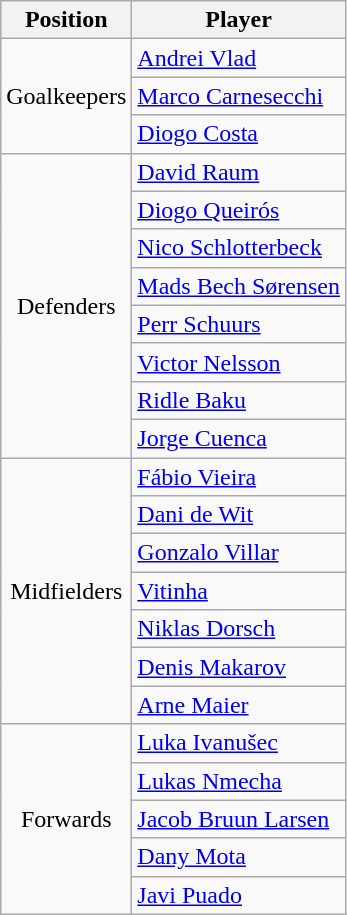<table class="wikitable" style="text-align:center">
<tr>
<th>Position</th>
<th>Player</th>
</tr>
<tr>
<td rowspan=3>Goalkeepers</td>
<td align=left> <a href='#'>Andrei Vlad</a></td>
</tr>
<tr>
<td align=left> <a href='#'>Marco Carnesecchi</a></td>
</tr>
<tr>
<td align=left> <a href='#'>Diogo Costa</a></td>
</tr>
<tr>
<td rowspan=8>Defenders</td>
<td align=left> <a href='#'>David Raum</a></td>
</tr>
<tr>
<td align=left> <a href='#'>Diogo Queirós</a></td>
</tr>
<tr>
<td align=left> <a href='#'>Nico Schlotterbeck</a></td>
</tr>
<tr>
<td align=left> <a href='#'>Mads Bech Sørensen</a></td>
</tr>
<tr>
<td align=left> <a href='#'>Perr Schuurs</a></td>
</tr>
<tr>
<td align=left> <a href='#'>Victor Nelsson</a></td>
</tr>
<tr>
<td align=left> <a href='#'>Ridle Baku</a></td>
</tr>
<tr>
<td align=left> <a href='#'>Jorge Cuenca</a></td>
</tr>
<tr>
<td rowspan=7>Midfielders</td>
<td align=left> <a href='#'>Fábio Vieira</a></td>
</tr>
<tr>
<td align=left> <a href='#'>Dani de Wit</a></td>
</tr>
<tr>
<td align=left> <a href='#'>Gonzalo Villar</a></td>
</tr>
<tr>
<td align=left> <a href='#'>Vitinha</a></td>
</tr>
<tr>
<td align=left> <a href='#'>Niklas Dorsch</a></td>
</tr>
<tr>
<td align=left> <a href='#'>Denis Makarov</a></td>
</tr>
<tr>
<td align=left> <a href='#'>Arne Maier</a></td>
</tr>
<tr>
<td rowspan=5>Forwards</td>
<td align=left> <a href='#'>Luka Ivanušec</a></td>
</tr>
<tr>
<td align=left> <a href='#'>Lukas Nmecha</a></td>
</tr>
<tr>
<td align=left> <a href='#'>Jacob Bruun Larsen</a></td>
</tr>
<tr>
<td align=left> <a href='#'>Dany Mota</a></td>
</tr>
<tr>
<td align=left> <a href='#'>Javi Puado</a></td>
</tr>
</table>
